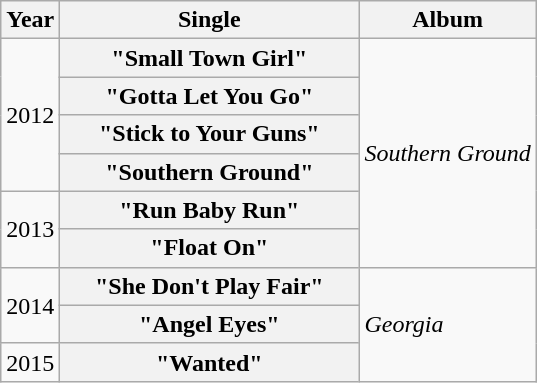<table class="wikitable plainrowheaders">
<tr>
<th>Year</th>
<th style="width:12em;">Single</th>
<th>Album</th>
</tr>
<tr>
<td rowspan="4">2012</td>
<th scope="row">"Small Town Girl"</th>
<td rowspan="6"><em>Southern Ground</em></td>
</tr>
<tr>
<th scope="row">"Gotta Let You Go"</th>
</tr>
<tr>
<th scope="row">"Stick to Your Guns"</th>
</tr>
<tr>
<th scope="row">"Southern Ground"</th>
</tr>
<tr>
<td rowspan="2">2013</td>
<th scope="row">"Run Baby Run"</th>
</tr>
<tr>
<th scope="row">"Float On"</th>
</tr>
<tr>
<td rowspan="2">2014</td>
<th scope="row">"She Don't Play Fair"</th>
<td rowspan="3"><em>Georgia</em></td>
</tr>
<tr>
<th scope="row">"Angel Eyes"</th>
</tr>
<tr>
<td>2015</td>
<th scope="row">"Wanted"</th>
</tr>
</table>
